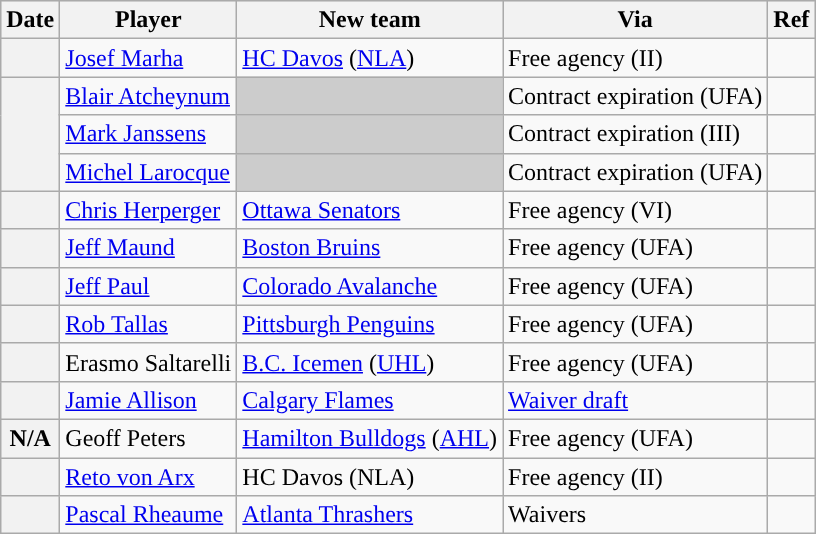<table class="wikitable plainrowheaders">
<tr style="background:#ddd; text-align:center;">
<th>Date</th>
<th>Player</th>
<th>New team</th>
<th>Via</th>
<th>Ref</th>
</tr>
<tr>
<th scope="row"></th>
<td><a href='#'>Josef Marha</a></td>
<td><a href='#'>HC Davos</a> (<a href='#'>NLA</a>)</td>
<td>Free agency (II)</td>
<td></td>
</tr>
<tr>
<th scope="row" rowspan=3></th>
<td><a href='#'>Blair Atcheynum</a></td>
<td style="background:#ccc"></td>
<td>Contract expiration (UFA)</td>
<td></td>
</tr>
<tr>
<td><a href='#'>Mark Janssens</a></td>
<td style="background:#ccc"></td>
<td>Contract expiration (III)</td>
<td></td>
</tr>
<tr>
<td><a href='#'>Michel Larocque</a></td>
<td style="background:#ccc"></td>
<td>Contract expiration (UFA)</td>
<td></td>
</tr>
<tr>
<th scope="row"></th>
<td><a href='#'>Chris Herperger</a></td>
<td><a href='#'>Ottawa Senators</a></td>
<td>Free agency (VI)</td>
<td></td>
</tr>
<tr>
<th scope="row"></th>
<td><a href='#'>Jeff Maund</a></td>
<td><a href='#'>Boston Bruins</a></td>
<td>Free agency (UFA)</td>
<td></td>
</tr>
<tr>
<th scope="row"></th>
<td><a href='#'>Jeff Paul</a></td>
<td><a href='#'>Colorado Avalanche</a></td>
<td>Free agency (UFA)</td>
<td></td>
</tr>
<tr>
<th scope="row"></th>
<td><a href='#'>Rob Tallas</a></td>
<td><a href='#'>Pittsburgh Penguins</a></td>
<td>Free agency (UFA)</td>
<td></td>
</tr>
<tr>
<th scope="row"></th>
<td>Erasmo Saltarelli</td>
<td><a href='#'>B.C. Icemen</a> (<a href='#'>UHL</a>)</td>
<td>Free agency (UFA)</td>
<td></td>
</tr>
<tr>
<th scope="row"></th>
<td><a href='#'>Jamie Allison</a></td>
<td><a href='#'>Calgary Flames</a></td>
<td><a href='#'>Waiver draft</a></td>
<td></td>
</tr>
<tr>
<th scope="row">N/A</th>
<td>Geoff Peters</td>
<td><a href='#'>Hamilton Bulldogs</a> (<a href='#'>AHL</a>)</td>
<td>Free agency (UFA)</td>
<td></td>
</tr>
<tr>
<th scope="row"></th>
<td><a href='#'>Reto von Arx</a></td>
<td>HC Davos (NLA)</td>
<td>Free agency (II)</td>
<td></td>
</tr>
<tr>
<th scope="row"></th>
<td><a href='#'>Pascal Rheaume</a></td>
<td><a href='#'>Atlanta Thrashers</a></td>
<td>Waivers</td>
<td></td>
</tr>
</table>
